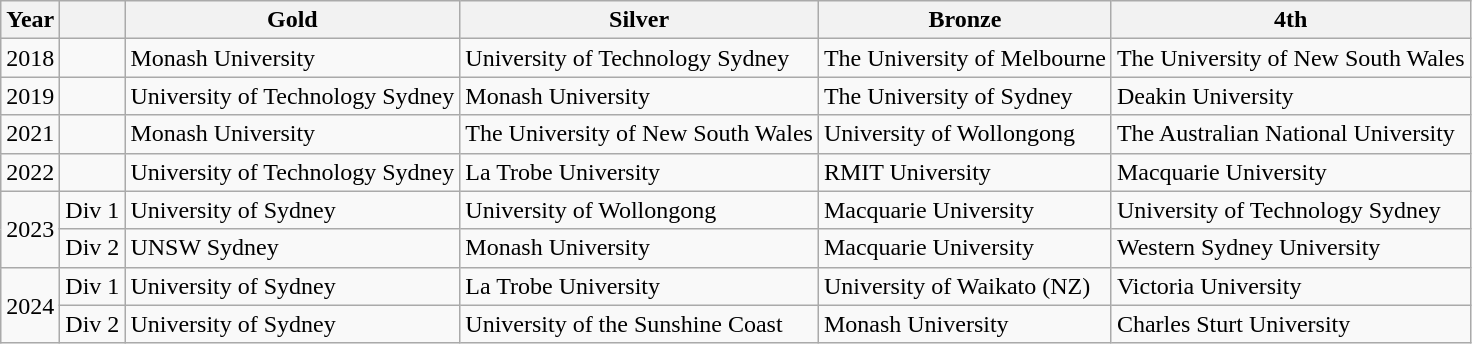<table class="wikitable">
<tr>
<th>Year</th>
<th></th>
<th>Gold</th>
<th>Silver</th>
<th>Bronze</th>
<th>4th</th>
</tr>
<tr>
<td>2018</td>
<td></td>
<td>Monash University</td>
<td>University of Technology Sydney</td>
<td>The University of Melbourne</td>
<td>The University of New South Wales</td>
</tr>
<tr>
<td>2019</td>
<td></td>
<td>University of Technology Sydney</td>
<td>Monash University</td>
<td>The University of Sydney</td>
<td>Deakin University</td>
</tr>
<tr>
<td>2021</td>
<td></td>
<td>Monash University</td>
<td>The University of New South Wales</td>
<td>University of Wollongong</td>
<td>The Australian National University</td>
</tr>
<tr>
<td>2022</td>
<td></td>
<td>University of Technology Sydney</td>
<td>La Trobe University</td>
<td>RMIT University</td>
<td>Macquarie University</td>
</tr>
<tr>
<td rowspan="2">2023</td>
<td>Div 1</td>
<td>University of Sydney</td>
<td>University of Wollongong</td>
<td>Macquarie University</td>
<td>University of Technology Sydney</td>
</tr>
<tr>
<td>Div 2</td>
<td>UNSW Sydney</td>
<td>Monash University</td>
<td>Macquarie University</td>
<td>Western Sydney University</td>
</tr>
<tr>
<td rowspan="2">2024</td>
<td>Div 1</td>
<td>University of Sydney</td>
<td>La Trobe University</td>
<td>University of Waikato (NZ)</td>
<td>Victoria University</td>
</tr>
<tr>
<td>Div 2</td>
<td>University of Sydney</td>
<td>University of the Sunshine Coast</td>
<td>Monash University</td>
<td>Charles Sturt University</td>
</tr>
</table>
